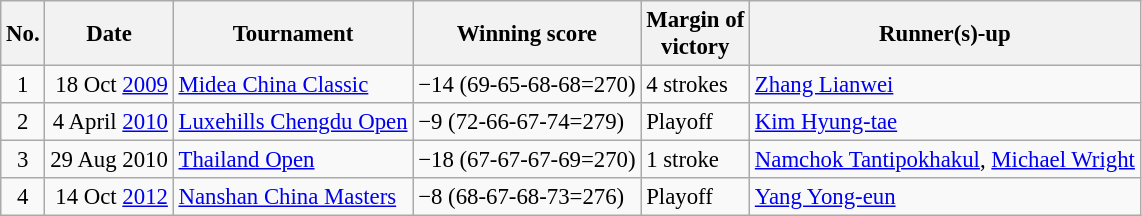<table class="wikitable" style="font-size:95%;">
<tr>
<th>No.</th>
<th>Date</th>
<th>Tournament</th>
<th>Winning score</th>
<th>Margin of<br>victory</th>
<th>Runner(s)-up</th>
</tr>
<tr>
<td align=center>1</td>
<td align=right>18 Oct <a href='#'>2009</a></td>
<td><a href='#'>Midea China Classic</a></td>
<td>−14 (69-65-68-68=270)</td>
<td>4 strokes</td>
<td> <a href='#'>Zhang Lianwei</a></td>
</tr>
<tr>
<td align=center>2</td>
<td align=right>4 April <a href='#'>2010</a></td>
<td><a href='#'>Luxehills Chengdu Open</a></td>
<td>−9 (72-66-67-74=279)</td>
<td>Playoff</td>
<td> <a href='#'>Kim Hyung-tae</a></td>
</tr>
<tr>
<td align=center>3</td>
<td align=right>29 Aug 2010</td>
<td><a href='#'>Thailand Open</a></td>
<td>−18 (67-67-67-69=270)</td>
<td>1 stroke</td>
<td> <a href='#'>Namchok Tantipokhakul</a>,  <a href='#'>Michael Wright</a></td>
</tr>
<tr>
<td align=center>4</td>
<td align=right>14 Oct <a href='#'>2012</a></td>
<td><a href='#'>Nanshan China Masters</a></td>
<td>−8 (68-67-68-73=276)</td>
<td>Playoff</td>
<td> <a href='#'>Yang Yong-eun</a></td>
</tr>
</table>
